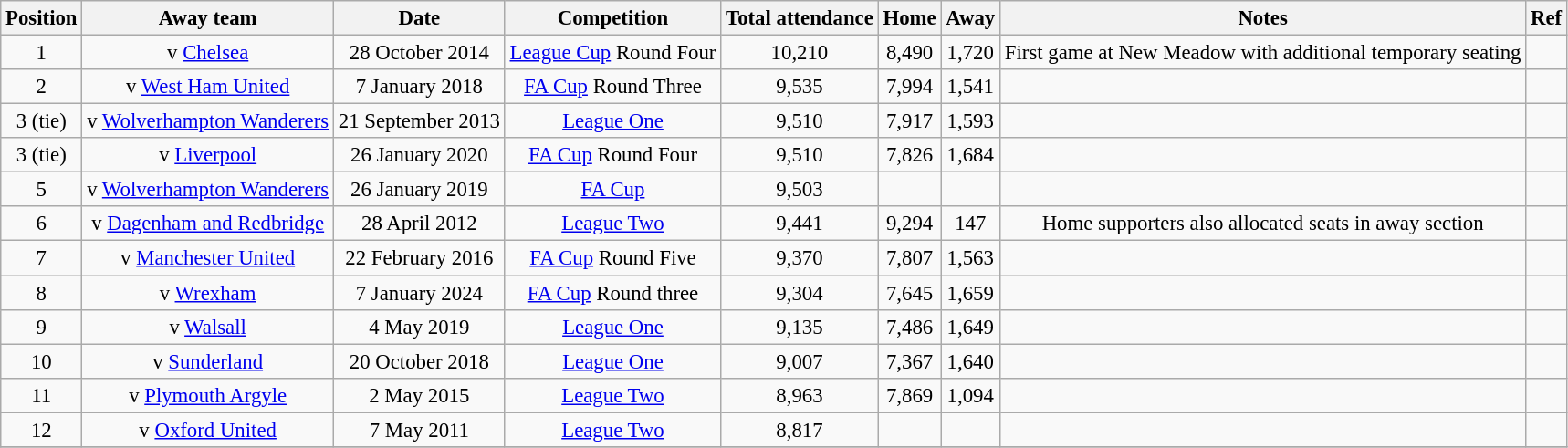<table class="wikitable" style="font-size:95%;text-align:center">
<tr>
<th>Position</th>
<th>Away team</th>
<th>Date</th>
<th>Competition</th>
<th>Total attendance</th>
<th>Home</th>
<th>Away</th>
<th>Notes</th>
<th>Ref</th>
</tr>
<tr>
<td>1</td>
<td>v <a href='#'>Chelsea</a></td>
<td>28 October 2014</td>
<td><a href='#'>League Cup</a> Round Four</td>
<td>10,210</td>
<td>8,490</td>
<td>1,720</td>
<td>First game at New Meadow with additional temporary seating</td>
<td></td>
</tr>
<tr>
<td>2</td>
<td>v <a href='#'>West Ham United</a></td>
<td>7 January 2018</td>
<td><a href='#'>FA Cup</a> Round Three</td>
<td>9,535</td>
<td>7,994</td>
<td>1,541</td>
<td></td>
<td></td>
</tr>
<tr>
<td>3 (tie)</td>
<td>v <a href='#'>Wolverhampton Wanderers</a></td>
<td>21 September 2013</td>
<td><a href='#'>League One</a></td>
<td>9,510</td>
<td>7,917</td>
<td>1,593</td>
<td></td>
<td></td>
</tr>
<tr>
<td>3 (tie)</td>
<td>v <a href='#'>Liverpool</a></td>
<td>26 January 2020</td>
<td><a href='#'>FA Cup</a> Round Four</td>
<td>9,510</td>
<td>7,826</td>
<td>1,684</td>
<td></td>
<td></td>
</tr>
<tr>
<td>5</td>
<td>v <a href='#'>Wolverhampton Wanderers</a></td>
<td>26 January 2019</td>
<td><a href='#'>FA Cup</a></td>
<td>9,503</td>
<td></td>
<td></td>
<td></td>
<td></td>
</tr>
<tr>
<td>6</td>
<td>v <a href='#'>Dagenham and Redbridge</a></td>
<td>28 April 2012</td>
<td><a href='#'>League Two</a></td>
<td>9,441</td>
<td>9,294</td>
<td>147</td>
<td>Home supporters also allocated seats in away section</td>
<td></td>
</tr>
<tr>
<td>7</td>
<td>v <a href='#'>Manchester United</a></td>
<td>22 February 2016</td>
<td><a href='#'>FA Cup</a> Round Five</td>
<td>9,370</td>
<td>7,807</td>
<td>1,563</td>
<td></td>
<td></td>
</tr>
<tr>
<td>8</td>
<td>v <a href='#'>Wrexham</a></td>
<td>7 January 2024</td>
<td><a href='#'>FA Cup</a> Round three</td>
<td>9,304</td>
<td>7,645</td>
<td>1,659</td>
<td></td>
<td></td>
</tr>
<tr>
<td>9</td>
<td>v <a href='#'>Walsall</a></td>
<td>4 May 2019</td>
<td><a href='#'>League One</a></td>
<td>9,135</td>
<td>7,486</td>
<td>1,649</td>
<td></td>
<td></td>
</tr>
<tr>
<td>10</td>
<td>v <a href='#'>Sunderland</a></td>
<td>20 October 2018</td>
<td><a href='#'>League One</a></td>
<td>9,007</td>
<td>7,367</td>
<td>1,640</td>
<td></td>
<td></td>
</tr>
<tr>
<td>11</td>
<td>v <a href='#'>Plymouth Argyle</a></td>
<td>2 May 2015</td>
<td><a href='#'>League Two</a></td>
<td>8,963</td>
<td>7,869</td>
<td>1,094</td>
<td></td>
<td></td>
</tr>
<tr>
<td>12</td>
<td>v <a href='#'>Oxford United</a></td>
<td>7 May 2011</td>
<td><a href='#'>League Two</a></td>
<td>8,817</td>
<td></td>
<td></td>
<td></td>
<td></td>
</tr>
<tr>
</tr>
</table>
